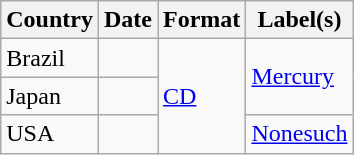<table class="wikitable plainrowheaders">
<tr>
<th scope="col">Country</th>
<th scope="col">Date</th>
<th scope="col">Format</th>
<th scope="col">Label(s)</th>
</tr>
<tr>
<td>Brazil</td>
<td></td>
<td rowspan="3"><a href='#'>CD</a></td>
<td rowspan="2"><a href='#'>Mercury</a></td>
</tr>
<tr>
<td>Japan</td>
<td></td>
</tr>
<tr>
<td>USA</td>
<td></td>
<td><a href='#'>Nonesuch</a></td>
</tr>
</table>
